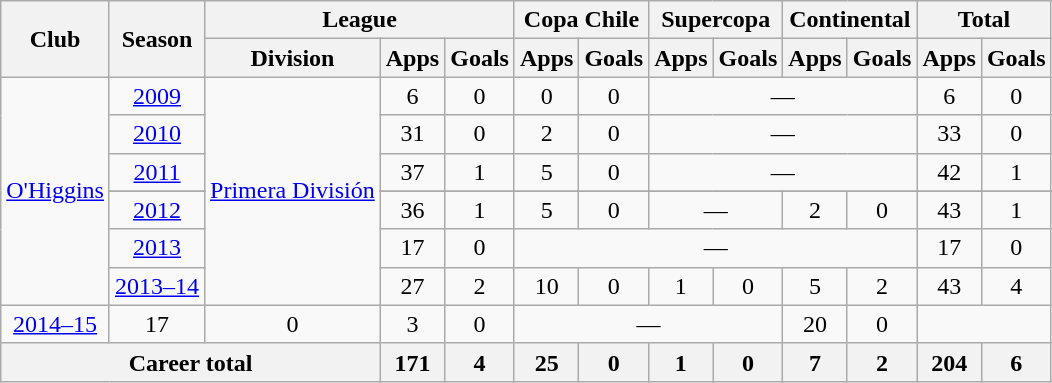<table class="wikitable" style="text-align: center;">
<tr>
<th rowspan="2">Club</th>
<th rowspan="2">Season</th>
<th colspan="3">League</th>
<th colspan="2">Copa Chile</th>
<th colspan="2">Supercopa</th>
<th colspan="2">Continental</th>
<th colspan="2">Total</th>
</tr>
<tr>
<th>Division</th>
<th>Apps</th>
<th>Goals</th>
<th>Apps</th>
<th>Goals</th>
<th>Apps</th>
<th>Goals</th>
<th>Apps</th>
<th>Goals</th>
<th>Apps</th>
<th>Goals</th>
</tr>
<tr>
<td rowspan="7"><a href='#'>O'Higgins</a></td>
<td><a href='#'>2009</a></td>
<td rowspan="7"><a href='#'>Primera División</a></td>
<td>6</td>
<td>0</td>
<td>0</td>
<td>0</td>
<td colspan="4">—</td>
<td>6</td>
<td>0</td>
</tr>
<tr>
<td><a href='#'>2010</a></td>
<td>31</td>
<td>0</td>
<td>2</td>
<td>0</td>
<td colspan="4">—</td>
<td>33</td>
<td>0</td>
</tr>
<tr>
<td><a href='#'>2011</a></td>
<td>37</td>
<td>1</td>
<td>5</td>
<td>0</td>
<td colspan="4">—</td>
<td>42</td>
<td>1</td>
</tr>
<tr>
</tr>
<tr>
<td><a href='#'>2012</a></td>
<td>36</td>
<td>1</td>
<td>5</td>
<td>0</td>
<td colspan="2">—</td>
<td>2</td>
<td>0</td>
<td>43</td>
<td>1</td>
</tr>
<tr>
<td><a href='#'>2013</a></td>
<td>17</td>
<td>0</td>
<td colspan="6">—</td>
<td>17</td>
<td>0</td>
</tr>
<tr>
<td><a href='#'>2013–14</a></td>
<td>27</td>
<td>2</td>
<td>10</td>
<td>0</td>
<td>1</td>
<td>0</td>
<td>5</td>
<td>2</td>
<td>43</td>
<td>4</td>
</tr>
<tr>
<td><a href='#'>2014–15</a></td>
<td>17</td>
<td>0</td>
<td>3</td>
<td>0</td>
<td colspan="4">—</td>
<td>20</td>
<td>0</td>
</tr>
<tr>
<th colspan="3">Career total</th>
<th>171</th>
<th>4</th>
<th>25</th>
<th>0</th>
<th>1</th>
<th>0</th>
<th>7</th>
<th>2</th>
<th>204</th>
<th>6</th>
</tr>
</table>
